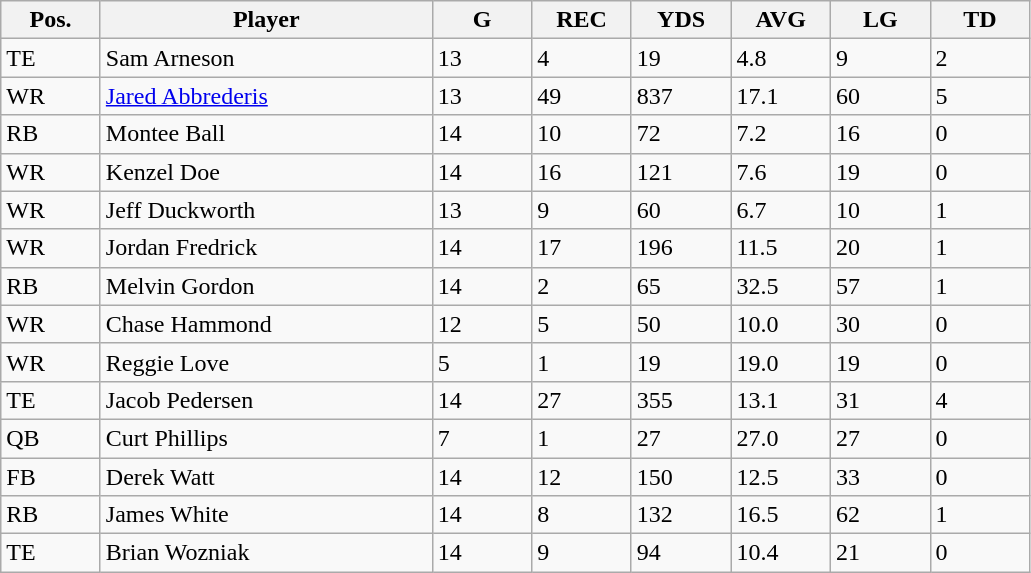<table class="wikitable sortable">
<tr>
<th bgcolor="#DDDDFF" width="6%">Pos.</th>
<th bgcolor="#DDDDFF" width="20%">Player</th>
<th bgcolor="#DDDDFF" width="6%">G</th>
<th bgcolor="#DDDDFF" width="6%">REC</th>
<th bgcolor="#DDDDFF" width="6%">YDS</th>
<th bgcolor="#DDDDFF" width="6%">AVG</th>
<th bgcolor="#DDDDFF" width="6%">LG</th>
<th bgcolor="#DDDDFF" width="6%">TD</th>
</tr>
<tr>
<td>TE</td>
<td>Sam Arneson</td>
<td>13</td>
<td>4</td>
<td>19</td>
<td>4.8</td>
<td>9</td>
<td>2</td>
</tr>
<tr>
<td>WR</td>
<td><a href='#'>Jared Abbrederis</a></td>
<td>13</td>
<td>49</td>
<td>837</td>
<td>17.1</td>
<td>60</td>
<td>5</td>
</tr>
<tr>
<td>RB</td>
<td>Montee Ball</td>
<td>14</td>
<td>10</td>
<td>72</td>
<td>7.2</td>
<td>16</td>
<td>0</td>
</tr>
<tr>
<td>WR</td>
<td>Kenzel Doe</td>
<td>14</td>
<td>16</td>
<td>121</td>
<td>7.6</td>
<td>19</td>
<td>0</td>
</tr>
<tr>
<td>WR</td>
<td>Jeff Duckworth</td>
<td>13</td>
<td>9</td>
<td>60</td>
<td>6.7</td>
<td>10</td>
<td>1</td>
</tr>
<tr>
<td>WR</td>
<td>Jordan Fredrick</td>
<td>14</td>
<td>17</td>
<td>196</td>
<td>11.5</td>
<td>20</td>
<td>1</td>
</tr>
<tr>
<td>RB</td>
<td>Melvin Gordon</td>
<td>14</td>
<td>2</td>
<td>65</td>
<td>32.5</td>
<td>57</td>
<td>1</td>
</tr>
<tr>
<td>WR</td>
<td>Chase Hammond</td>
<td>12</td>
<td>5</td>
<td>50</td>
<td>10.0</td>
<td>30</td>
<td>0</td>
</tr>
<tr>
<td>WR</td>
<td>Reggie Love</td>
<td>5</td>
<td>1</td>
<td>19</td>
<td>19.0</td>
<td>19</td>
<td>0</td>
</tr>
<tr>
<td>TE</td>
<td>Jacob Pedersen</td>
<td>14</td>
<td>27</td>
<td>355</td>
<td>13.1</td>
<td>31</td>
<td>4</td>
</tr>
<tr>
<td>QB</td>
<td>Curt Phillips</td>
<td>7</td>
<td>1</td>
<td>27</td>
<td>27.0</td>
<td>27</td>
<td>0</td>
</tr>
<tr>
<td>FB</td>
<td>Derek Watt</td>
<td>14</td>
<td>12</td>
<td>150</td>
<td>12.5</td>
<td>33</td>
<td>0</td>
</tr>
<tr>
<td>RB</td>
<td>James White</td>
<td>14</td>
<td>8</td>
<td>132</td>
<td>16.5</td>
<td>62</td>
<td>1</td>
</tr>
<tr>
<td>TE</td>
<td>Brian Wozniak</td>
<td>14</td>
<td>9</td>
<td>94</td>
<td>10.4</td>
<td>21</td>
<td>0</td>
</tr>
</table>
